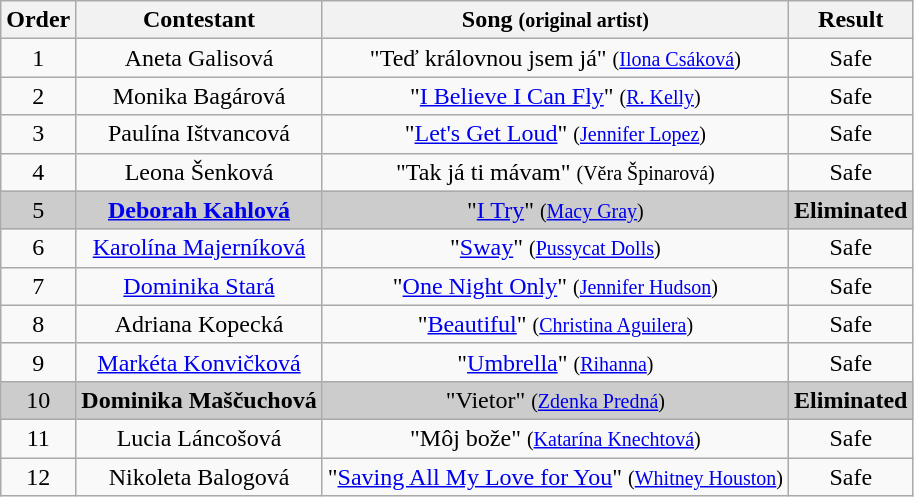<table class="wikitable plainrowheaders" style="text-align:center;">
<tr>
<th scope="col">Order</th>
<th scope="col">Contestant</th>
<th scope="col">Song <small>(original artist)</small></th>
<th scope="col">Result</th>
</tr>
<tr>
<td>1</td>
<td>Aneta Galisová</td>
<td>"Teď královnou jsem já" <small>(<a href='#'>Ilona Csáková</a>)</small></td>
<td>Safe</td>
</tr>
<tr>
<td>2</td>
<td>Monika Bagárová</td>
<td>"<a href='#'>I Believe I Can Fly</a>" <small>(<a href='#'>R. Kelly</a>)</small></td>
<td>Safe</td>
</tr>
<tr>
<td>3</td>
<td>Paulína Ištvancová</td>
<td>"<a href='#'>Let's Get Loud</a>" <small>(<a href='#'>Jennifer Lopez</a>)</small></td>
<td>Safe</td>
</tr>
<tr>
<td>4</td>
<td>Leona Šenková</td>
<td>"Tak já ti mávam" <small>(Věra Špinarová)</small></td>
<td>Safe</td>
</tr>
<tr style="background:#ccc;">
<td>5</td>
<td><strong><a href='#'>Deborah Kahlová</a></strong></td>
<td>"<a href='#'>I Try</a>" <small>(<a href='#'>Macy Gray</a>)</small></td>
<td><strong>Eliminated</strong></td>
</tr>
<tr>
<td>6</td>
<td><a href='#'>Karolína Majerníková</a></td>
<td>"<a href='#'>Sway</a>" <small>(<a href='#'>Pussycat Dolls</a>)</small></td>
<td>Safe</td>
</tr>
<tr>
<td>7</td>
<td><a href='#'>Dominika Stará</a></td>
<td>"<a href='#'>One Night Only</a>" <small>(<a href='#'>Jennifer Hudson</a>)</small></td>
<td>Safe</td>
</tr>
<tr>
<td>8</td>
<td>Adriana Kopecká</td>
<td>"<a href='#'>Beautiful</a>" <small>(<a href='#'>Christina Aguilera</a>)</small></td>
<td>Safe</td>
</tr>
<tr>
<td>9</td>
<td><a href='#'>Markéta Konvičková</a></td>
<td>"<a href='#'>Umbrella</a>" <small>(<a href='#'>Rihanna</a>)</small></td>
<td>Safe</td>
</tr>
<tr style="background:#ccc;">
<td>10</td>
<td><strong>Dominika Maščuchová</strong></td>
<td>"Vietor" <small>(<a href='#'>Zdenka Predná</a>)</small></td>
<td><strong>Eliminated</strong></td>
</tr>
<tr>
<td>11</td>
<td>Lucia Láncošová</td>
<td>"Môj bože" <small>(<a href='#'>Katarína Knechtová</a>)</small></td>
<td>Safe</td>
</tr>
<tr>
<td>12</td>
<td>Nikoleta Balogová</td>
<td>"<a href='#'>Saving All My Love for You</a>" <small>(<a href='#'>Whitney Houston</a>)</small></td>
<td>Safe</td>
</tr>
</table>
